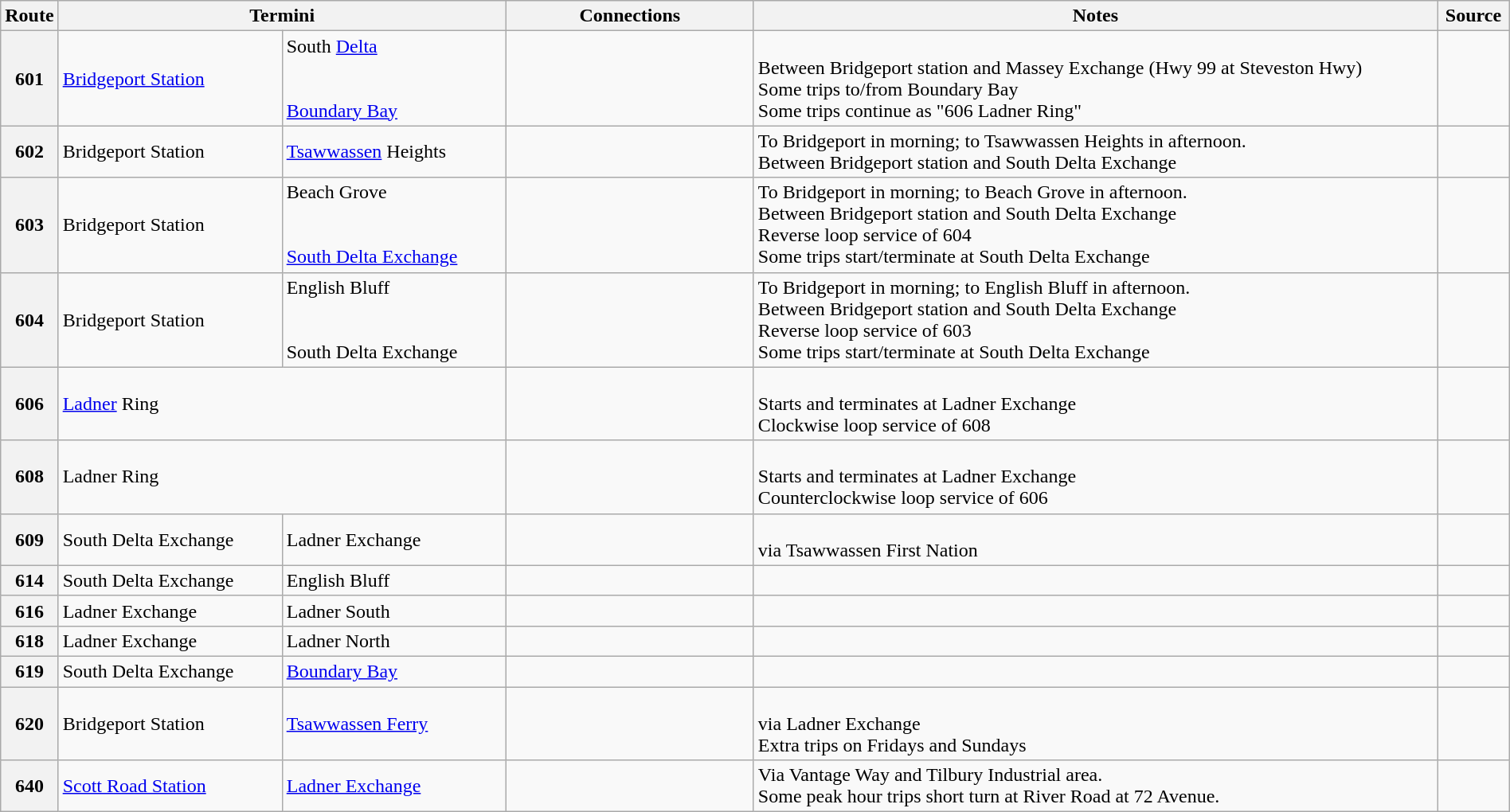<table class="wikitable" style="width: 100%">
<tr>
<th width="40">Route</th>
<th colspan=2>Termini</th>
<th width="200">Connections</th>
<th>Notes</th>
<th>Source</th>
</tr>
<tr>
<th>601</th>
<td width="180"><a href='#'>Bridgeport Station</a></td>
<td width="180">South <a href='#'>Delta</a><br><br><br><a href='#'>Boundary Bay</a><br></td>
<td></td>
<td><br> Between Bridgeport station and Massey Exchange (Hwy 99 at Steveston Hwy)<br> Some trips to/from Boundary Bay<br> Some trips continue as "606 Ladner Ring"</td>
<td style="text-align: center;"></td>
</tr>
<tr>
<th>602</th>
<td>Bridgeport Station</td>
<td><a href='#'>Tsawwassen</a> Heights<br></td>
<td></td>
<td> To Bridgeport in morning; to Tsawwassen Heights in afternoon.<br> Between Bridgeport station and South Delta Exchange</td>
<td style="text-align: center;"></td>
</tr>
<tr>
<th>603</th>
<td>Bridgeport Station</td>
<td>Beach Grove<br><br><br><a href='#'>South Delta Exchange</a></td>
<td></td>
<td> To Bridgeport in morning; to Beach Grove in afternoon.<br> Between Bridgeport station and South Delta Exchange<br>Reverse loop service of 604<br>Some trips start/terminate at South Delta Exchange</td>
<td style="text-align: center;"></td>
</tr>
<tr>
<th>604</th>
<td>Bridgeport Station</td>
<td>English Bluff<br><br><br>South Delta Exchange</td>
<td></td>
<td> To Bridgeport in morning; to English Bluff in afternoon.<br> Between Bridgeport station and South Delta Exchange<br>Reverse loop service of 603<br>Some trips start/terminate at South Delta Exchange</td>
<td style="text-align: center;"></td>
</tr>
<tr>
<th>606</th>
<td colspan=2><a href='#'>Ladner</a> Ring</td>
<td></td>
<td><br>Starts and terminates at Ladner Exchange<br>Clockwise loop service of 608</td>
<td style="text-align: center;"></td>
</tr>
<tr>
<th>608</th>
<td colspan=2>Ladner Ring</td>
<td></td>
<td><br>Starts and terminates at Ladner Exchange<br>Counterclockwise loop service of 606</td>
<td style="text-align: center;"></td>
</tr>
<tr>
<th>609</th>
<td>South Delta Exchange</td>
<td>Ladner Exchange</td>
<td></td>
<td><br>via Tsawwassen First Nation</td>
<td style="text-align: center;"></td>
</tr>
<tr>
<th>614</th>
<td>South Delta Exchange</td>
<td>English Bluff<br></td>
<td></td>
<td></td>
<td style="text-align: center;"></td>
</tr>
<tr>
<th>616</th>
<td>Ladner Exchange</td>
<td>Ladner South<br></td>
<td></td>
<td></td>
<td style="text-align: center;"></td>
</tr>
<tr>
<th>618</th>
<td>Ladner Exchange</td>
<td>Ladner North<br></td>
<td></td>
<td></td>
<td style="text-align: center;"></td>
</tr>
<tr>
<th>619</th>
<td>South Delta Exchange</td>
<td><a href='#'>Boundary Bay</a><br></td>
<td></td>
<td></td>
<td style="text-align: center;"></td>
</tr>
<tr>
<th>620</th>
<td>Bridgeport Station</td>
<td><a href='#'>Tsawwassen Ferry</a></td>
<td></td>
<td><br>via Ladner Exchange<br>Extra trips on Fridays and Sundays</td>
<td style="text-align: center;"></td>
</tr>
<tr>
<th>640</th>
<td><a href='#'>Scott Road Station</a></td>
<td><a href='#'>Ladner Exchange</a></td>
<td></td>
<td> Via Vantage Way and Tilbury Industrial area.<br> Some peak hour trips short turn at River Road at 72 Avenue.</td>
<td style="text-align: center;"></td>
</tr>
</table>
